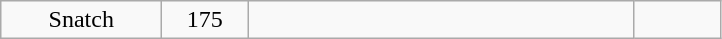<table class = "wikitable" style="text-align:center;">
<tr>
<td width=100>Snatch</td>
<td width=50>175</td>
<td width=250 align=left></td>
<td width=50></td>
</tr>
</table>
